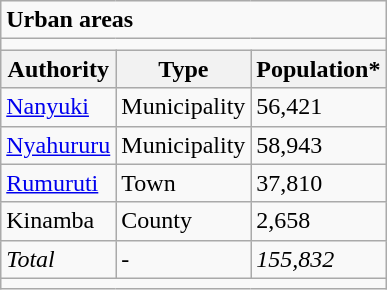<table class="wikitable">
<tr>
<td colspan="4"><strong>Urban areas</strong></td>
</tr>
<tr>
<td colspan="4"></td>
</tr>
<tr>
<th>Authority</th>
<th>Type</th>
<th>Population*</th>
</tr>
<tr>
<td><a href='#'>Nanyuki</a></td>
<td>Municipality</td>
<td>56,421</td>
</tr>
<tr>
<td><a href='#'>Nyahururu</a></td>
<td>Municipality</td>
<td>58,943</td>
</tr>
<tr>
<td><a href='#'>Rumuruti</a></td>
<td>Town</td>
<td>37,810</td>
</tr>
<tr>
<td>Kinamba</td>
<td>County</td>
<td>2,658</td>
</tr>
<tr>
<td><em>Total</em></td>
<td>-</td>
<td><em>155,832</em></td>
</tr>
<tr>
<td colspan="4"></td>
</tr>
</table>
